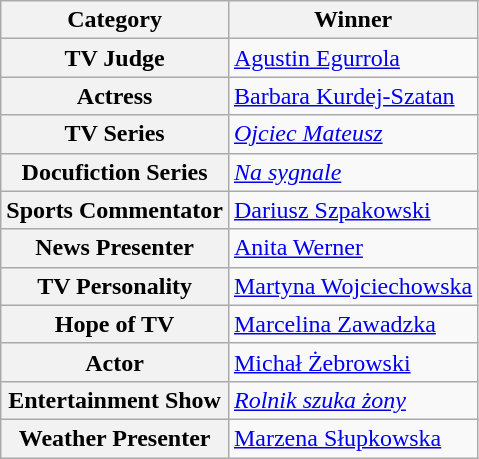<table class="wikitable">
<tr>
<th>Category</th>
<th>Winner</th>
</tr>
<tr>
<th scope="row">TV Judge</th>
<td><a href='#'>Agustin Egurrola</a></td>
</tr>
<tr>
<th scope="row">Actress</th>
<td><a href='#'>Barbara Kurdej-Szatan</a></td>
</tr>
<tr>
<th scope="row">TV Series</th>
<td><em><a href='#'>Ojciec Mateusz</a></em></td>
</tr>
<tr>
<th scop="row">Docufiction Series</th>
<td><em><a href='#'>Na sygnale</a></em></td>
</tr>
<tr>
<th scope="row">Sports Commentator</th>
<td><a href='#'>Dariusz Szpakowski</a></td>
</tr>
<tr>
<th scope="row">News Presenter</th>
<td><a href='#'>Anita Werner</a></td>
</tr>
<tr>
<th scope="row">TV Personality</th>
<td><a href='#'>Martyna Wojciechowska</a></td>
</tr>
<tr>
<th scope="row">Hope of TV</th>
<td><a href='#'>Marcelina Zawadzka</a></td>
</tr>
<tr>
<th scope="row">Actor</th>
<td><a href='#'>Michał Żebrowski</a></td>
</tr>
<tr>
<th scope="row">Entertainment Show</th>
<td><em><a href='#'>Rolnik szuka żony</a></em></td>
</tr>
<tr>
<th scope="row">Weather Presenter</th>
<td><a href='#'>Marzena Słupkowska</a></td>
</tr>
</table>
